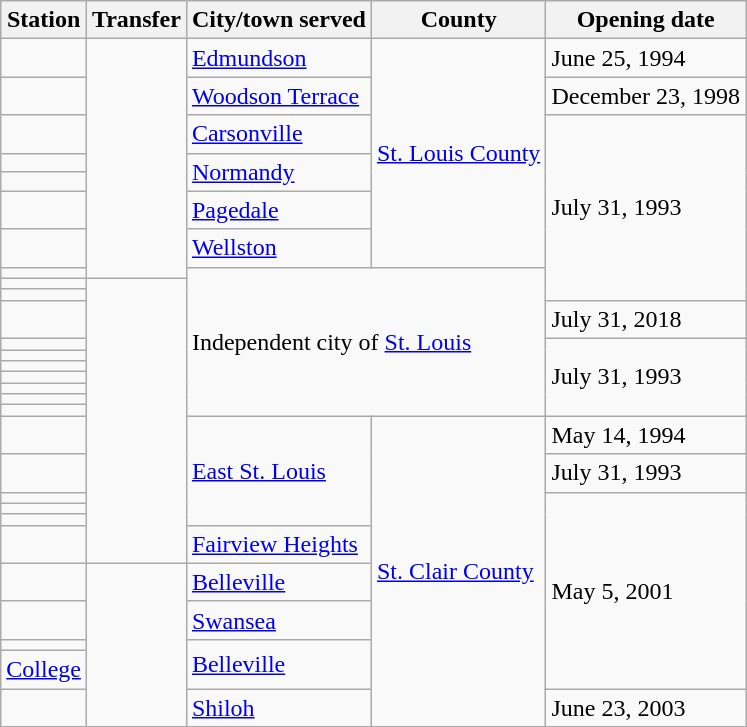<table class="wikitable">
<tr>
<th>Station</th>
<th>Transfer</th>
<th>City/town served</th>
<th>County</th>
<th>Opening date</th>
</tr>
<tr>
<td></td>
<td rowspan="8"></td>
<td><a href='#'>Edmundson</a></td>
<td rowspan="7"><a href='#'>St. Louis County</a></td>
<td>June 25, 1994</td>
</tr>
<tr>
<td></td>
<td><a href='#'>Woodson Terrace</a></td>
<td>December 23, 1998</td>
</tr>
<tr>
<td></td>
<td><a href='#'>Carsonville</a></td>
<td rowspan="8">July 31, 1993</td>
</tr>
<tr>
<td></td>
<td rowspan="2"><a href='#'>Normandy</a></td>
</tr>
<tr>
<td></td>
</tr>
<tr>
<td></td>
<td><a href='#'>Pagedale</a></td>
</tr>
<tr>
<td></td>
<td><a href='#'>Wellston</a></td>
</tr>
<tr>
<td></td>
<td colspan="2" rowspan="11">Independent city of <a href='#'>St. Louis</a></td>
</tr>
<tr>
<td></td>
<td rowspan="16"></td>
</tr>
<tr>
<td></td>
</tr>
<tr>
<td></td>
<td>July 31, 2018</td>
</tr>
<tr>
<td></td>
<td rowspan="7">July 31, 1993</td>
</tr>
<tr>
<td></td>
</tr>
<tr>
<td></td>
</tr>
<tr>
<td></td>
</tr>
<tr>
<td></td>
</tr>
<tr>
<td></td>
</tr>
<tr>
<td></td>
</tr>
<tr>
<td></td>
<td rowspan="5"><a href='#'>East St. Louis</a></td>
<td rowspan="11"><a href='#'>St. Clair County</a></td>
<td>May 14, 1994</td>
</tr>
<tr>
<td></td>
<td>July 31, 1993</td>
</tr>
<tr>
<td></td>
<td rowspan="8">May 5, 2001</td>
</tr>
<tr>
<td></td>
</tr>
<tr>
<td></td>
</tr>
<tr>
<td></td>
<td><a href='#'>Fairview Heights</a></td>
</tr>
<tr>
<td></td>
<td rowspan="5"></td>
<td><a href='#'>Belleville</a></td>
</tr>
<tr>
<td></td>
<td><a href='#'>Swansea</a></td>
</tr>
<tr>
<td></td>
<td rowspan="2"><a href='#'>Belleville</a></td>
</tr>
<tr>
<td><a href='#'>College</a></td>
</tr>
<tr>
<td></td>
<td><a href='#'>Shiloh</a></td>
<td>June 23, 2003</td>
</tr>
</table>
